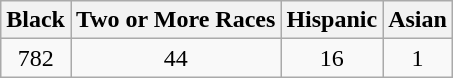<table class="wikitable" style=text-align:center>
<tr>
<th>Black</th>
<th>Two or More Races</th>
<th>Hispanic</th>
<th>Asian</th>
</tr>
<tr>
<td>782</td>
<td>44</td>
<td>16</td>
<td>1</td>
</tr>
</table>
